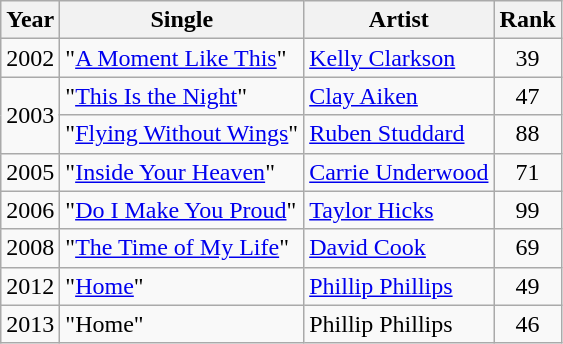<table class="wikitable" border="1">
<tr>
<th>Year</th>
<th>Single</th>
<th>Artist</th>
<th>Rank</th>
</tr>
<tr>
<td>2002</td>
<td>"<a href='#'>A Moment Like This</a>"</td>
<td><a href='#'>Kelly Clarkson</a></td>
<td align="center">39</td>
</tr>
<tr>
<td rowspan=2>2003</td>
<td>"<a href='#'>This Is the Night</a>"</td>
<td><a href='#'>Clay Aiken</a></td>
<td align="center">47</td>
</tr>
<tr>
<td>"<a href='#'>Flying Without Wings</a>"</td>
<td><a href='#'>Ruben Studdard</a></td>
<td align="center">88</td>
</tr>
<tr>
<td>2005</td>
<td>"<a href='#'>Inside Your Heaven</a>"</td>
<td><a href='#'>Carrie Underwood</a></td>
<td align="center">71</td>
</tr>
<tr>
<td>2006</td>
<td>"<a href='#'>Do I Make You Proud</a>"</td>
<td><a href='#'>Taylor Hicks</a></td>
<td align="center">99</td>
</tr>
<tr>
<td>2008</td>
<td>"<a href='#'>The Time of My Life</a>"</td>
<td><a href='#'>David Cook</a></td>
<td align="center">69</td>
</tr>
<tr>
<td>2012</td>
<td>"<a href='#'>Home</a>"</td>
<td><a href='#'>Phillip Phillips</a></td>
<td align="center">49</td>
</tr>
<tr>
<td>2013</td>
<td>"Home"</td>
<td>Phillip Phillips</td>
<td align="center">46</td>
</tr>
</table>
